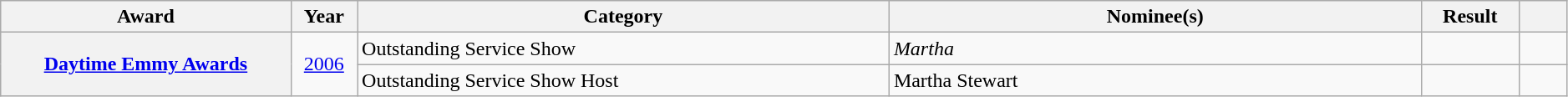<table class="wikitable sortable plainrowheaders" style="width:99%;">
<tr>
<th scope="col" style="width:12%;">Award</th>
<th scope="col" style="width:2%;">Year</th>
<th scope="col" style="width:22%;">Category</th>
<th scope="col" style="width:22%;">Nominee(s)</th>
<th scope="col" style="width:4%;">Result</th>
<th scope="col" style="width:2%;" class="unsortable"></th>
</tr>
<tr>
<th scope="row" rowspan="2"><a href='#'>Daytime Emmy Awards</a></th>
<td style="text-align:center;" rowspan="2"><a href='#'>2006</a></td>
<td>Outstanding Service Show</td>
<td><em>Martha</em></td>
<td></td>
<td style=text-align:center;"></td>
</tr>
<tr>
<td>Outstanding Service Show Host</td>
<td>Martha Stewart</td>
<td></td>
<td style=text-align:center;"></td>
</tr>
</table>
